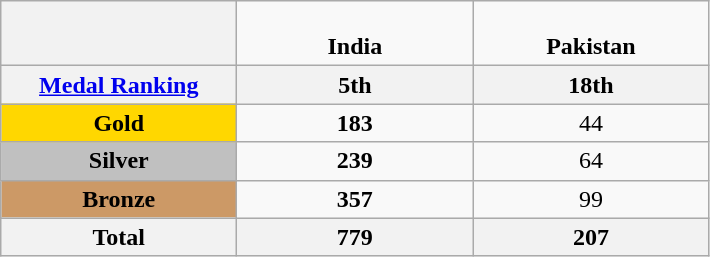<table class="wikitable" style="text-align:center">
<tr>
<th style="width:150px;"></th>
<td style="width:150px;" style="background-color:#0044AA"><span><br><strong>India</strong></span></td>
<td style="width:150px;"style="background-color:green"><span><br><strong>Pakistan</strong></span></td>
</tr>
<tr>
<th><a href='#'>Medal Ranking</a></th>
<th>5th</th>
<th>18th</th>
</tr>
<tr>
<td style="background:gold"><strong>Gold</strong></td>
<td><strong>183</strong></td>
<td>44</td>
</tr>
<tr>
<td style="background:silver"><strong>Silver</strong></td>
<td><strong>239</strong></td>
<td>64</td>
</tr>
<tr>
<td style="background:#cc9966"><strong>Bronze</strong></td>
<td><strong>357</strong></td>
<td>99</td>
</tr>
<tr>
<th>Total</th>
<th>779</th>
<th>207</th>
</tr>
</table>
